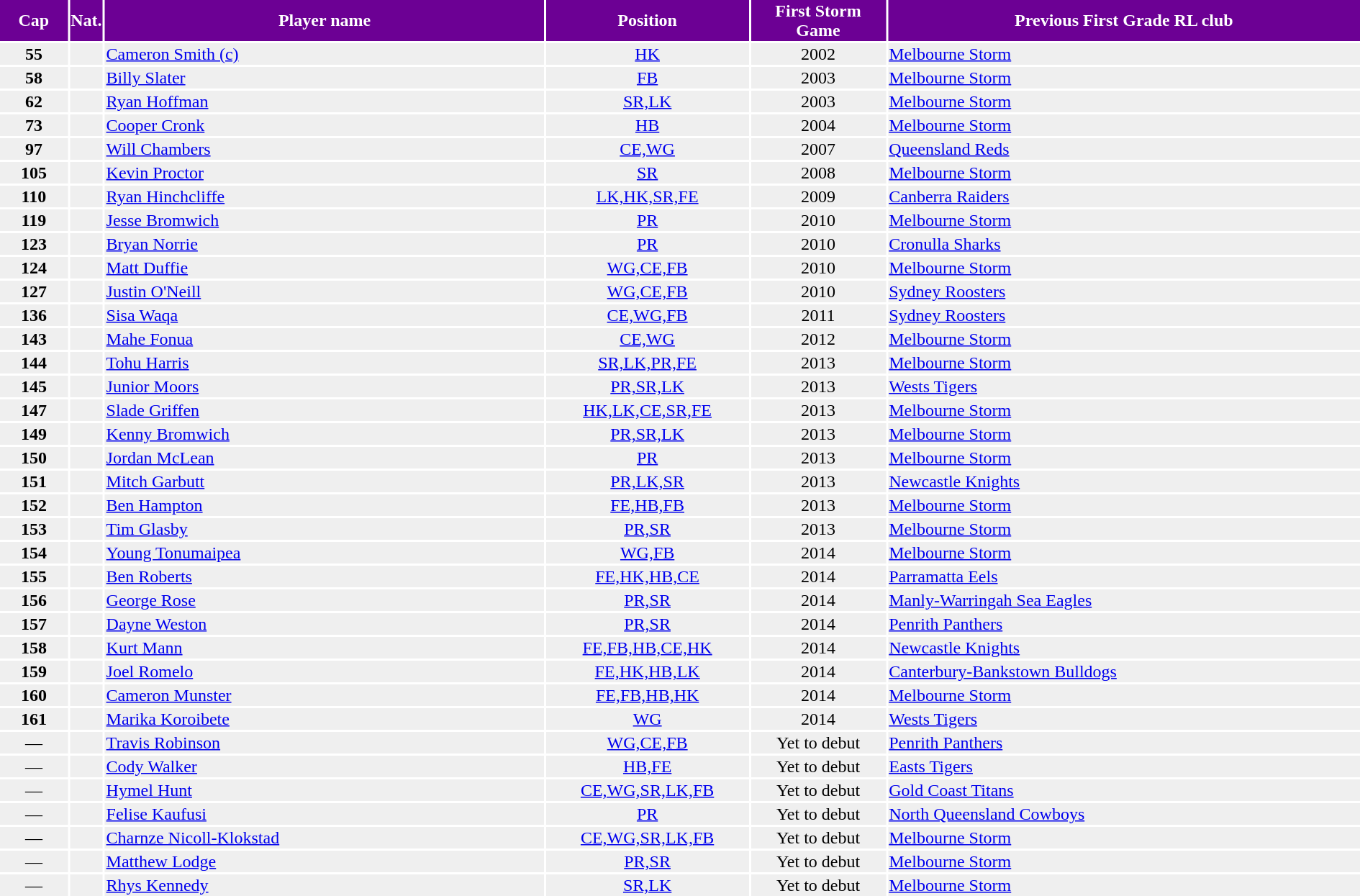<table width=100%>
<tr bgcolor=#6C0094 style="color:#FFFFFF">
<th width=5%>Cap </th>
<th width=1%>Nat.</th>
<th !width=30%>Player name</th>
<th width=15%>Position</th>
<th width=10%>First Storm Game</th>
<th width=35%>Previous First Grade RL club </th>
</tr>
<tr bgcolor=#EFEFEF>
<td align=center><strong>55</strong></td>
<td align=center></td>
<td><a href='#'>Cameron Smith (c)</a></td>
<td align=center><a href='#'>HK</a></td>
<td align=center>2002</td>
<td> <a href='#'>Melbourne Storm</a></td>
</tr>
<tr bgcolor=#EFEFEF>
<td align=center><strong>58</strong></td>
<td align=center></td>
<td><a href='#'>Billy Slater</a></td>
<td align=center><a href='#'>FB</a></td>
<td align=center>2003</td>
<td> <a href='#'>Melbourne Storm</a></td>
</tr>
<tr bgcolor=#EFEFEF>
<td align=center><strong>62</strong></td>
<td align=center></td>
<td><a href='#'>Ryan Hoffman</a></td>
<td align=center><a href='#'>SR,LK</a></td>
<td align=center>2003</td>
<td> <a href='#'>Melbourne Storm</a></td>
</tr>
<tr bgcolor=#EFEFEF>
<td align=center><strong>73</strong></td>
<td align=center></td>
<td><a href='#'>Cooper Cronk</a></td>
<td align=center><a href='#'>HB</a></td>
<td align=center>2004</td>
<td> <a href='#'>Melbourne Storm</a></td>
</tr>
<tr bgcolor=#EFEFEF>
<td align=center><strong>97</strong></td>
<td align=center></td>
<td><a href='#'>Will Chambers</a></td>
<td align=center><a href='#'>CE,WG</a></td>
<td align=center>2007</td>
<td> <a href='#'>Queensland Reds</a></td>
</tr>
<tr bgcolor=#EFEFEF>
<td align=center><strong>105</strong></td>
<td align=center></td>
<td><a href='#'>Kevin Proctor</a></td>
<td align=center><a href='#'>SR</a></td>
<td align=center>2008</td>
<td> <a href='#'>Melbourne Storm</a></td>
</tr>
<tr bgcolor=#EFEFEF>
<td align=center><strong>110</strong></td>
<td align=center></td>
<td><a href='#'>Ryan Hinchcliffe</a></td>
<td align=center><a href='#'>LK,HK,SR,FE</a></td>
<td align=center>2009</td>
<td> <a href='#'>Canberra Raiders</a></td>
</tr>
<tr bgcolor=#EFEFEF>
<td align=center><strong>119</strong></td>
<td align=center></td>
<td><a href='#'>Jesse Bromwich</a></td>
<td align=center><a href='#'>PR</a></td>
<td align=center>2010</td>
<td> <a href='#'>Melbourne Storm</a></td>
</tr>
<tr bgcolor=#EFEFEF>
<td align=center><strong>123</strong></td>
<td align=center></td>
<td><a href='#'>Bryan Norrie</a></td>
<td align=center><a href='#'>PR</a></td>
<td align=center>2010</td>
<td> <a href='#'>Cronulla Sharks</a></td>
</tr>
<tr bgcolor=#EFEFEF>
<td align=center><strong>124</strong></td>
<td align=center></td>
<td><a href='#'>Matt Duffie</a></td>
<td align=center><a href='#'>WG,CE,FB</a></td>
<td align=center>2010</td>
<td> <a href='#'>Melbourne Storm</a></td>
</tr>
<tr bgcolor=#EFEFEF>
<td align=center><strong>127</strong></td>
<td align=center></td>
<td><a href='#'>Justin O'Neill</a></td>
<td align=center><a href='#'>WG,CE,FB</a></td>
<td align=center>2010</td>
<td> <a href='#'>Sydney Roosters</a></td>
</tr>
<tr bgcolor=#EFEFEF>
<td align=center><strong>136</strong></td>
<td align=center></td>
<td><a href='#'>Sisa Waqa</a></td>
<td align=center><a href='#'>CE,WG,FB</a></td>
<td align=center>2011</td>
<td> <a href='#'>Sydney Roosters</a></td>
</tr>
<tr bgcolor=#EFEFEF>
<td align=center><strong>143</strong></td>
<td align=center></td>
<td><a href='#'>Mahe Fonua</a></td>
<td align=center><a href='#'>CE,WG</a></td>
<td align=center>2012</td>
<td> <a href='#'>Melbourne Storm</a></td>
</tr>
<tr bgcolor=#EFEFEF>
<td align=center><strong>144</strong></td>
<td align=center></td>
<td><a href='#'>Tohu Harris</a></td>
<td align=center><a href='#'>SR,LK,PR,FE</a></td>
<td align=center>2013</td>
<td> <a href='#'>Melbourne Storm</a></td>
</tr>
<tr bgcolor=#EFEFEF>
<td align=center><strong>145</strong></td>
<td align=center></td>
<td><a href='#'>Junior Moors</a></td>
<td align=center><a href='#'>PR,SR,LK</a></td>
<td align=center>2013</td>
<td> <a href='#'>Wests Tigers</a></td>
</tr>
<tr bgcolor=#EFEFEF>
<td align=center><strong>147</strong></td>
<td align=center></td>
<td><a href='#'>Slade Griffen</a></td>
<td align=center><a href='#'>HK,LK,CE,SR,FE</a></td>
<td align=center>2013</td>
<td> <a href='#'>Melbourne Storm</a></td>
</tr>
<tr bgcolor=#EFEFEF>
<td align=center><strong>149</strong></td>
<td align=center></td>
<td><a href='#'>Kenny Bromwich</a></td>
<td align=center><a href='#'>PR,SR,LK</a></td>
<td align=center>2013</td>
<td> <a href='#'>Melbourne Storm</a></td>
</tr>
<tr bgcolor=#EFEFEF>
<td align=center><strong>150</strong></td>
<td align=center></td>
<td><a href='#'>Jordan McLean</a></td>
<td align=center><a href='#'>PR</a></td>
<td align=center>2013</td>
<td> <a href='#'>Melbourne Storm</a></td>
</tr>
<tr bgcolor=#EFEFEF>
<td align=center><strong>151</strong></td>
<td align=center></td>
<td><a href='#'>Mitch Garbutt</a></td>
<td align=center><a href='#'>PR,LK,SR</a></td>
<td align=center>2013</td>
<td> <a href='#'>Newcastle Knights</a></td>
</tr>
<tr bgcolor=#EFEFEF>
<td align=center><strong>152</strong></td>
<td align=center></td>
<td><a href='#'>Ben Hampton</a></td>
<td align=center><a href='#'>FE,HB,FB</a></td>
<td align=center>2013</td>
<td> <a href='#'>Melbourne Storm</a></td>
</tr>
<tr bgcolor=#EFEFEF>
<td align=center><strong>153</strong></td>
<td align=center></td>
<td><a href='#'>Tim Glasby</a></td>
<td align=center><a href='#'>PR,SR</a></td>
<td align=center>2013</td>
<td> <a href='#'>Melbourne Storm</a></td>
</tr>
<tr bgcolor=#EFEFEF>
<td align=center><strong>154</strong></td>
<td align=center></td>
<td><a href='#'>Young Tonumaipea</a></td>
<td align=center><a href='#'>WG,FB</a></td>
<td align=center>2014</td>
<td> <a href='#'>Melbourne Storm</a></td>
</tr>
<tr bgcolor=#EFEFEF>
<td align=center><strong>155</strong></td>
<td align=center></td>
<td><a href='#'>Ben Roberts</a></td>
<td align=center><a href='#'>FE,HK,HB,CE</a></td>
<td align=center>2014</td>
<td> <a href='#'>Parramatta Eels</a></td>
</tr>
<tr bgcolor=#EFEFEF>
<td align=center><strong>156</strong></td>
<td align=center></td>
<td><a href='#'>George Rose</a></td>
<td align=center><a href='#'>PR,SR</a></td>
<td align=center>2014</td>
<td> <a href='#'>Manly-Warringah Sea Eagles</a></td>
</tr>
<tr bgcolor=#EFEFEF>
<td align=center><strong>157</strong></td>
<td align=center></td>
<td><a href='#'>Dayne Weston</a></td>
<td align=center><a href='#'>PR,SR</a></td>
<td align=center>2014</td>
<td> <a href='#'>Penrith Panthers</a></td>
</tr>
<tr bgcolor=#EFEFEF>
<td align=center><strong>158</strong></td>
<td align=center></td>
<td><a href='#'>Kurt Mann</a></td>
<td align=center><a href='#'>FE,FB,HB,CE,HK</a></td>
<td align=center>2014</td>
<td> <a href='#'>Newcastle Knights</a></td>
</tr>
<tr bgcolor=#EFEFEF>
<td align=center><strong>159</strong></td>
<td align=center></td>
<td><a href='#'>Joel Romelo</a></td>
<td align=center><a href='#'>FE,HK,HB,LK</a></td>
<td align=center>2014</td>
<td> <a href='#'>Canterbury-Bankstown Bulldogs</a></td>
</tr>
<tr bgcolor=#EFEFEF>
<td align=center><strong>160</strong></td>
<td align=center></td>
<td><a href='#'>Cameron Munster</a></td>
<td align=center><a href='#'>FE,FB,HB,HK</a></td>
<td align=center>2014</td>
<td> <a href='#'>Melbourne Storm</a></td>
</tr>
<tr bgcolor=#EFEFEF>
<td align=center><strong>161</strong></td>
<td align=center></td>
<td><a href='#'>Marika Koroibete</a></td>
<td align=center><a href='#'>WG</a></td>
<td align=center>2014</td>
<td> <a href='#'>Wests Tigers</a></td>
</tr>
<tr bgcolor=#EFEFEF>
<td align=center>—</td>
<td align=center></td>
<td><a href='#'>Travis Robinson</a></td>
<td align=center><a href='#'>WG,CE,FB</a></td>
<td align=center>Yet to debut</td>
<td> <a href='#'>Penrith Panthers</a></td>
</tr>
<tr bgcolor=#EFEFEF>
<td align=center>—</td>
<td align=center></td>
<td><a href='#'>Cody Walker</a></td>
<td align=center><a href='#'>HB,FE</a></td>
<td align=center>Yet to debut</td>
<td> <a href='#'>Easts Tigers</a></td>
</tr>
<tr bgcolor=#EFEFEF>
<td align=center>—</td>
<td align=center></td>
<td><a href='#'>Hymel Hunt</a></td>
<td align=center><a href='#'>CE,WG,SR,LK,FB</a></td>
<td align=center>Yet to debut</td>
<td> <a href='#'>Gold Coast Titans</a></td>
</tr>
<tr bgcolor=#EFEFEF>
<td align=center>—</td>
<td align=center></td>
<td><a href='#'>Felise Kaufusi</a></td>
<td align=center><a href='#'>PR</a></td>
<td align=center>Yet to debut</td>
<td> <a href='#'>North Queensland Cowboys</a></td>
</tr>
<tr bgcolor=#EFEFEF>
<td align=center>—</td>
<td align=center></td>
<td><a href='#'>Charnze Nicoll-Klokstad</a></td>
<td align=center><a href='#'>CE,WG,SR,LK,FB</a></td>
<td align=center>Yet to debut</td>
<td> <a href='#'>Melbourne Storm</a></td>
</tr>
<tr bgcolor=#EFEFEF>
<td align=center>—</td>
<td align=center></td>
<td><a href='#'>Matthew Lodge</a></td>
<td align=center><a href='#'>PR,SR</a></td>
<td align=center>Yet to debut</td>
<td> <a href='#'>Melbourne Storm</a></td>
</tr>
<tr bgcolor=#EFEFEF>
<td align=center>—</td>
<td align=center></td>
<td><a href='#'>Rhys Kennedy</a></td>
<td align=center><a href='#'>SR,LK</a></td>
<td align=center>Yet to debut</td>
<td> <a href='#'>Melbourne Storm</a></td>
</tr>
</table>
